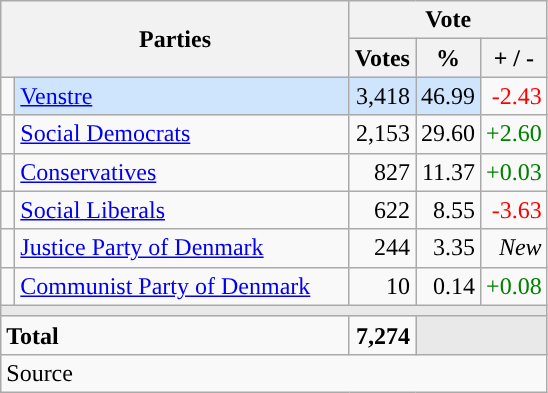<table class="wikitable" style="text-align:right;">
<tr>
<th style="text-align:centre;" rowspan="2" colspan="2" width="225">Parties</th>
<th colspan="3">Vote</th>
</tr>
<tr>
<th width="15">Votes</th>
<th width="15">%</th>
<th width="15">+ / -</th>
</tr>
<tr>
<td width="2" style="color:inherit;background:"></td>
<td bgcolor=#cfe5fe  align="left"><a href='#'>Venstre</a></td>
<td bgcolor=#cfe5fe>3,418</td>
<td bgcolor=#cfe5fe>46.99</td>
<td style=color:red;>-2.43</td>
</tr>
<tr>
<td width="2" style="color:inherit;background:"></td>
<td align="left"><a href='#'>Social Democrats</a></td>
<td>2,153</td>
<td>29.60</td>
<td style=color:green;>+2.60</td>
</tr>
<tr>
<td width="2" style="color:inherit;background:"></td>
<td align="left"><a href='#'>Conservatives</a></td>
<td>827</td>
<td>11.37</td>
<td style=color:green;>+0.03</td>
</tr>
<tr>
<td width="2" style="color:inherit;background:"></td>
<td align="left"><a href='#'>Social Liberals</a></td>
<td>622</td>
<td>8.55</td>
<td style=color:red;>-3.63</td>
</tr>
<tr>
<td width="2" style="color:inherit;background:"></td>
<td align="left"><a href='#'>Justice Party of Denmark</a></td>
<td>244</td>
<td>3.35</td>
<td><em>New</em></td>
</tr>
<tr>
<td width="2" style="color:inherit;background:"></td>
<td align="left"><a href='#'>Communist Party of Denmark</a></td>
<td>10</td>
<td>0.14</td>
<td style=color:green;>+0.08</td>
</tr>
<tr>
<td colspan="7" bgcolor="#E9E9E9"></td>
</tr>
<tr>
<td align="left" colspan="2"><strong>Total</strong></td>
<td><strong>7,274</strong></td>
<td bgcolor="#E9E9E9" colspan="2"></td>
</tr>
<tr>
<td align="left" colspan="6">Source</td>
</tr>
</table>
